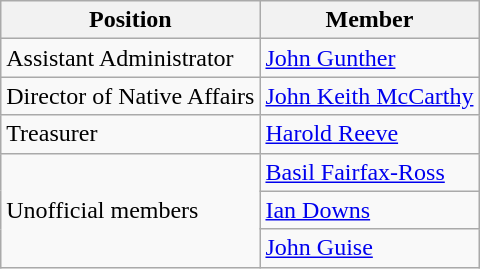<table class=wikitable>
<tr>
<th>Position</th>
<th>Member</th>
</tr>
<tr>
<td>Assistant Administrator</td>
<td><a href='#'>John Gunther</a></td>
</tr>
<tr>
<td>Director of Native Affairs</td>
<td><a href='#'>John Keith McCarthy</a></td>
</tr>
<tr>
<td>Treasurer</td>
<td><a href='#'>Harold Reeve</a></td>
</tr>
<tr>
<td rowspan=3>Unofficial members</td>
<td><a href='#'>Basil Fairfax-Ross</a></td>
</tr>
<tr>
<td><a href='#'>Ian Downs</a></td>
</tr>
<tr>
<td><a href='#'>John Guise</a></td>
</tr>
</table>
